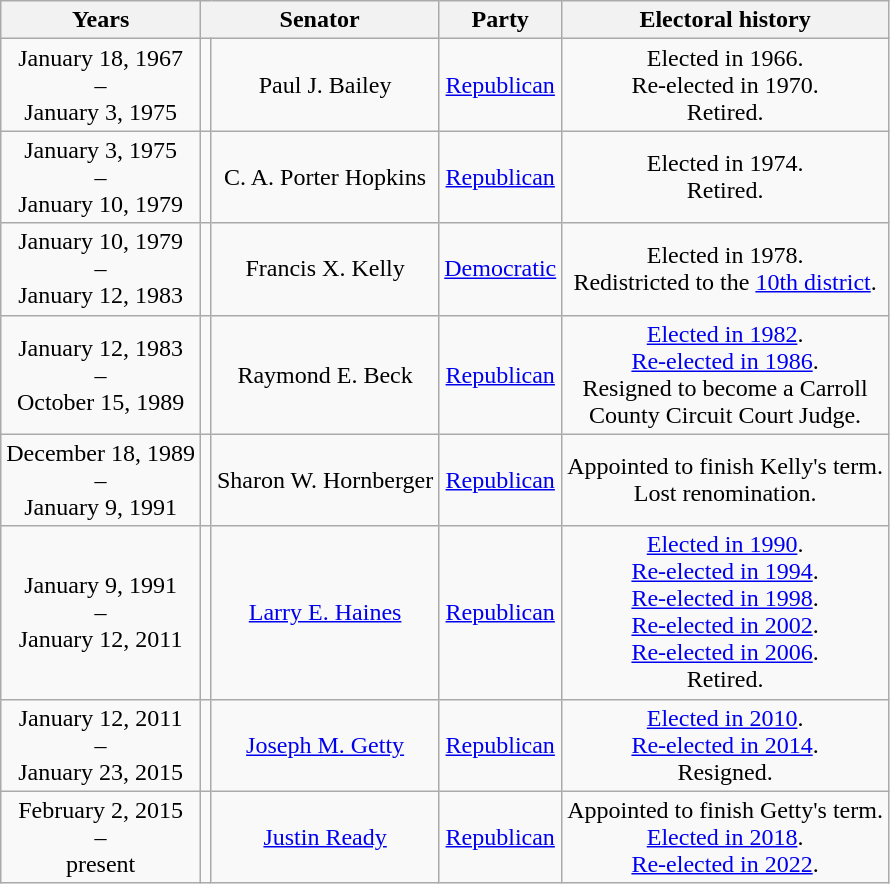<table class=wikitable style="text-align:center">
<tr valign=bottom>
<th>Years</th>
<th colspan=2>Senator</th>
<th>Party</th>
<th>Electoral history</th>
</tr>
<tr>
<td nowrap><span>January 18, 1967</span><br>–<br><span>January 3, 1975</span></td>
<td></td>
<td>Paul J. Bailey</td>
<td><a href='#'>Republican</a></td>
<td>Elected in 1966.<br>Re-elected in 1970.<br>Retired.</td>
</tr>
<tr>
<td nowrap><span>January 3, 1975</span><br>–<br><span>January 10, 1979</span></td>
<td></td>
<td>C. A. Porter Hopkins</td>
<td><a href='#'>Republican</a></td>
<td>Elected in 1974.<br>Retired.</td>
</tr>
<tr>
<td nowrap><span>January 10, 1979</span><br>–<br><span>January 12, 1983</span></td>
<td></td>
<td>Francis X. Kelly</td>
<td><a href='#'>Democratic</a></td>
<td>Elected in 1978.<br>Redistricted to the <a href='#'>10th district</a>.</td>
</tr>
<tr>
<td nowrap><span>January 12, 1983</span><br>–<br><span>October 15, 1989</span></td>
<td></td>
<td>Raymond E. Beck</td>
<td><a href='#'>Republican</a></td>
<td><a href='#'>Elected in 1982</a>.<br><a href='#'>Re-elected in 1986</a>.<br>Resigned to become a Carroll<br>County Circuit Court Judge.</td>
</tr>
<tr>
<td nowrap><span>December 18, 1989</span><br>–<br><span>January 9, 1991</span></td>
<td></td>
<td>Sharon W. Hornberger</td>
<td><a href='#'>Republican</a></td>
<td>Appointed to finish Kelly's term.<br>Lost renomination.</td>
</tr>
<tr>
<td nowrap><span>January 9, 1991</span><br>–<br><span>January 12, 2011</span></td>
<td align=left></td>
<td><a href='#'>Larry E. Haines</a></td>
<td><a href='#'>Republican</a></td>
<td><a href='#'>Elected in 1990</a>.<br><a href='#'>Re-elected in 1994</a>.<br><a href='#'>Re-elected in 1998</a>.<br><a href='#'>Re-elected in 2002</a>.<br><a href='#'>Re-elected in 2006</a>.<br>Retired.</td>
</tr>
<tr>
<td nowrap><span>January 12, 2011</span><br>–<br><span>January 23, 2015</span></td>
<td align=left></td>
<td><a href='#'>Joseph M. Getty</a></td>
<td><a href='#'>Republican</a></td>
<td><a href='#'>Elected in 2010</a>.<br><a href='#'>Re-elected in 2014</a>.<br>Resigned.</td>
</tr>
<tr>
<td nowrap><span>February 2, 2015</span><br>–<br><span>present</span></td>
<td align=left></td>
<td><a href='#'>Justin Ready</a></td>
<td><a href='#'>Republican</a></td>
<td>Appointed to finish Getty's term.<br><a href='#'>Elected in 2018</a>.<br><a href='#'>Re-elected in 2022</a>.</td>
</tr>
</table>
